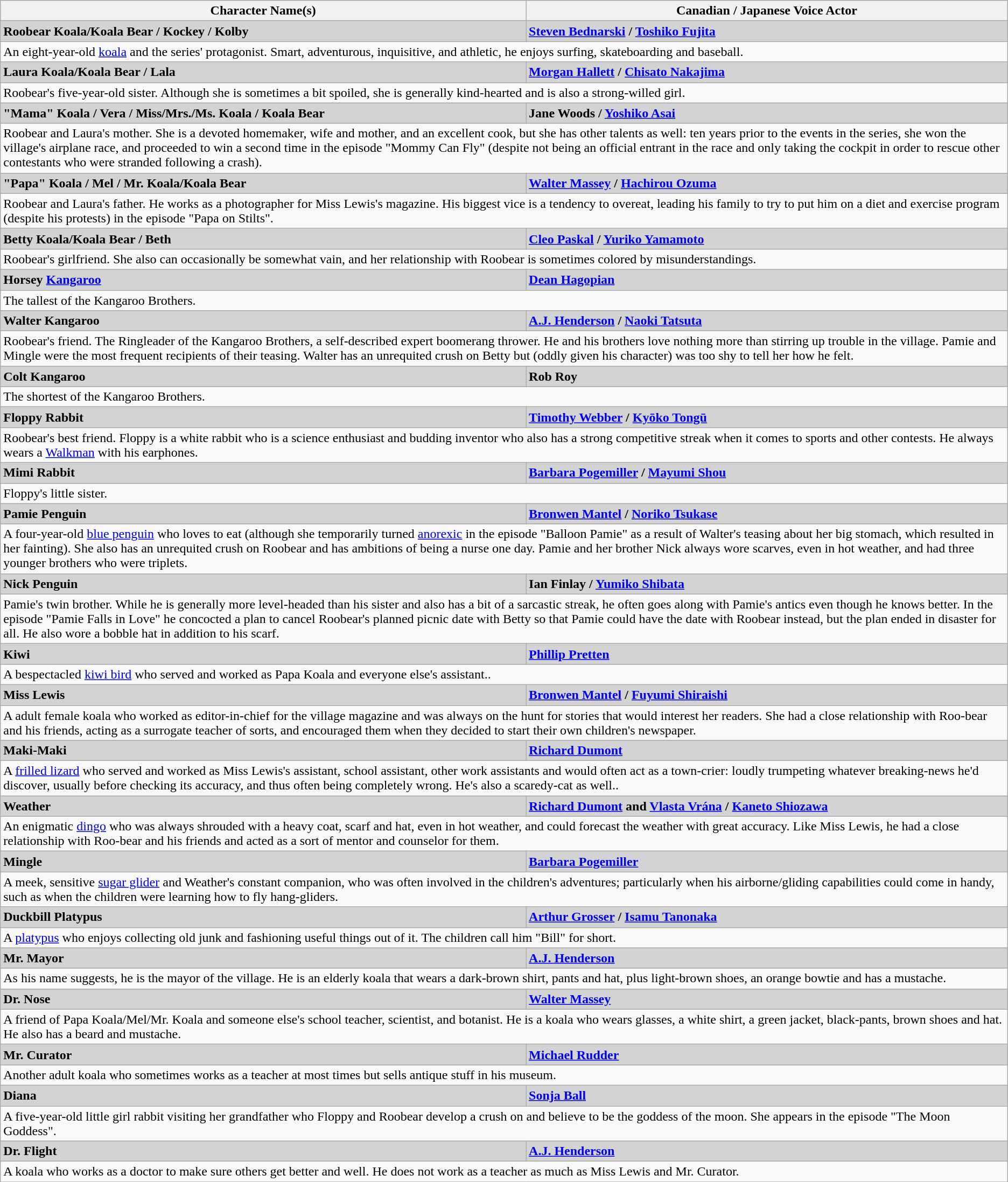<table class="wikitable">
<tr>
<th>Character Name(s)</th>
<th>Canadian / Japanese Voice Actor</th>
</tr>
<tr>
<td bgcolor="lightgrey"><strong>Roobear Koala/Koala Bear / Kockey / Kolby</strong></td>
<td bgcolor="lightgrey"><strong><a href='#'>Steven Bednarski</a> / <a href='#'>Toshiko Fujita</a></strong></td>
</tr>
<tr>
<td colspan="3">An eight-year-old <a href='#'>koala</a> and the series' protagonist. Smart, adventurous, inquisitive, and athletic, he enjoys surfing, skateboarding and baseball.</td>
</tr>
<tr>
<td bgcolor="lightgrey"><strong>Laura Koala/Koala Bear / Lala</strong></td>
<td bgcolor="lightgrey"><strong><a href='#'>Morgan Hallett</a> / <a href='#'>Chisato Nakajima</a></strong></td>
</tr>
<tr>
<td colspan="3">Roobear's five-year-old sister. Although she is sometimes a bit spoiled, she is generally kind-hearted and is also a strong-willed girl.</td>
</tr>
<tr>
<td bgcolor="lightgrey"><strong>"Mama" Koala / Vera / Miss/Mrs./Ms. Koala / Koala Bear</strong></td>
<td bgcolor="lightgrey"><strong>Jane Woods / <a href='#'>Yoshiko Asai</a></strong></td>
</tr>
<tr>
<td colspan="3">Roobear and Laura's mother. She is a devoted homemaker, wife and mother, and an excellent cook, but she has other talents as well: ten years prior to the events in the series, she won the village's airplane race, and proceeded to win a second time in the episode "Mommy Can Fly" (despite not being an official entrant in the race and only taking the cockpit in order to rescue other contestants who were stranded following a crash).</td>
</tr>
<tr>
<td bgcolor="lightgrey"><strong>"Papa" Koala / Mel / Mr. Koala/Koala Bear</strong></td>
<td bgcolor="lightgrey"><strong><a href='#'>Walter Massey</a> / <a href='#'>Hachirou Ozuma</a></strong></td>
</tr>
<tr>
<td colspan="3">Roobear and Laura's father. He works as a photographer for Miss Lewis's magazine. His biggest vice is a tendency to overeat, leading his family to try to put him on a diet and exercise program (despite his protests) in the episode "Papa on Stilts".</td>
</tr>
<tr>
<td bgcolor="lightgrey"><strong>Betty Koala/Koala Bear / Beth</strong></td>
<td bgcolor="lightgrey"><strong><a href='#'>Cleo Paskal</a> / <a href='#'>Yuriko Yamamoto</a></strong></td>
</tr>
<tr>
<td colspan="3">Roobear's girlfriend. She also can occasionally be somewhat vain, and her relationship with Roobear is sometimes colored by misunderstandings.</td>
</tr>
<tr>
<td bgcolor="lightgrey"><strong>Horsey <a href='#'>Kangaroo</a></strong></td>
<td bgcolor="lightgrey"><strong><a href='#'>Dean Hagopian</a></strong></td>
</tr>
<tr>
<td colspan="3">The tallest of the Kangaroo Brothers.</td>
</tr>
<tr>
<td bgcolor="lightgrey"><strong>Walter Kangaroo</strong></td>
<td bgcolor="lightgrey"><strong><a href='#'>A.J. Henderson</a> / <a href='#'>Naoki Tatsuta</a></strong></td>
</tr>
<tr>
<td colspan="3">Roobear's friend. The Ringleader of the Kangaroo Brothers, a self-described expert boomerang thrower. He and his brothers love nothing more than stirring up trouble in the village. Pamie and Mingle were the most frequent recipients of their teasing. Walter has an unrequited crush on Betty but (oddly given his character) was too shy to tell her how he felt.</td>
</tr>
<tr>
<td bgcolor="lightgrey"><strong>Colt Kangaroo</strong></td>
<td bgcolor="lightgrey"><strong>Rob Roy</strong></td>
</tr>
<tr>
<td colspan="3">The shortest of the Kangaroo Brothers.</td>
</tr>
<tr>
<td bgcolor="lightgrey"><strong>Floppy Rabbit</strong></td>
<td bgcolor="lightgrey"><strong><a href='#'>Timothy Webber</a> / <a href='#'>Kyōko Tongū</a></strong></td>
</tr>
<tr>
<td colspan="3">Roobear's best friend. Floppy is a white rabbit who is a science enthusiast and budding inventor who also has a strong competitive streak when it comes to sports and other contests. He always wears a <a href='#'>Walkman</a> with his earphones.</td>
</tr>
<tr>
<td bgcolor="lightgrey"><strong>Mimi Rabbit</strong></td>
<td bgcolor="lightgrey"><strong><a href='#'>Barbara Pogemiller</a> / <a href='#'>Mayumi Shou</a></strong></td>
</tr>
<tr>
<td colspan="3">Floppy's little sister.</td>
</tr>
<tr>
<td bgcolor="lightgrey"><strong>Pamie Penguin</strong></td>
<td bgcolor="lightgrey"><strong><a href='#'>Bronwen Mantel</a> / <a href='#'>Noriko Tsukase</a></strong></td>
</tr>
<tr>
<td colspan="3">A four-year-old <a href='#'>blue penguin</a> who loves to eat (although she temporarily turned <a href='#'>anorexic</a> in the episode "Balloon Pamie" as a result of Walter's teasing about her big stomach, which resulted in her fainting). She also has an unrequited crush on Roobear and has ambitions of being a nurse one day. Pamie and her brother Nick always wore scarves, even in hot weather, and had three younger brothers who were triplets.</td>
</tr>
<tr>
<td bgcolor="lightgrey"><strong>Nick Penguin</strong></td>
<td bgcolor="lightgrey"><strong>Ian Finlay / <a href='#'>Yumiko Shibata</a></strong></td>
</tr>
<tr>
<td colspan="3">Pamie's twin brother. While he is generally more level-headed than his sister and also has a bit of a sarcastic streak, he often goes along with Pamie's antics even though he knows better. In the episode "Pamie Falls in Love" he concocted a plan to cancel Roobear's planned picnic date with Betty so that Pamie could have the date with Roobear instead, but the plan ended in disaster for all. He also wore a bobble hat in addition to his scarf.</td>
</tr>
<tr>
<td bgcolor="lightgrey"><strong>Kiwi</strong></td>
<td bgcolor="lightgrey"><strong><a href='#'>Phillip Pretten</a></strong></td>
</tr>
<tr>
<td colspan="3">A bespectacled <a href='#'>kiwi bird</a> who served and worked as Papa Koala and everyone else's assistant..</td>
</tr>
<tr>
<td bgcolor="lightgrey"><strong>Miss Lewis</strong></td>
<td bgcolor="lightgrey"><strong><a href='#'>Bronwen Mantel</a> / <a href='#'>Fuyumi Shiraishi</a></strong></td>
</tr>
<tr>
<td colspan="3">A adult female koala who worked as editor-in-chief for the village magazine and was always on the hunt for stories that would interest her readers. She had a close relationship with Roo-bear and his friends, acting as a surrogate teacher of sorts, and encouraged them when they decided to start their own children's newspaper.</td>
</tr>
<tr>
<td bgcolor="lightgrey"><strong>Maki-Maki</strong></td>
<td bgcolor="lightgrey"><strong><a href='#'>Richard Dumont</a></strong></td>
</tr>
<tr>
<td colspan="3">A <a href='#'>frilled lizard</a> who served and worked as Miss Lewis's assistant, school assistant, other work assistants and would often act as a town-crier: loudly trumpeting whatever breaking-news he'd discover, usually before checking its accuracy, and thus often being completely wrong. He's also a scaredy-cat as well..</td>
</tr>
<tr>
<td bgcolor="lightgrey"><strong>Weather</strong></td>
<td bgcolor="lightgrey"><strong><a href='#'>Richard Dumont</a> and <a href='#'>Vlasta Vrána</a> / <a href='#'>Kaneto Shiozawa</a></strong></td>
</tr>
<tr>
<td colspan="3">An enigmatic <a href='#'>dingo</a> who was always shrouded with a heavy coat, scarf and hat, even in hot weather, and could forecast the weather with great accuracy. Like Miss Lewis, he had a close relationship with Roo-bear and his friends and acted as a sort of mentor and counselor for them.</td>
</tr>
<tr>
<td bgcolor="lightgrey"><strong>Mingle</strong></td>
<td bgcolor="lightgrey"><strong><a href='#'>Barbara Pogemiller</a></strong></td>
</tr>
<tr>
<td colspan="3">A meek, sensitive <a href='#'>sugar glider</a> and Weather's constant companion, who was often involved in the children's adventures; particularly when his airborne/gliding capabilities could come in handy, such as when the children were learning how to fly hang-gliders.</td>
</tr>
<tr>
<td bgcolor="lightgrey"><strong>Duckbill Platypus</strong></td>
<td bgcolor="lightgrey"><strong><a href='#'>Arthur Grosser</a> / <a href='#'>Isamu Tanonaka</a></strong></td>
</tr>
<tr>
<td colspan="3">A <a href='#'>platypus</a> who enjoys collecting old junk and fashioning useful things out of it. The children call him "Bill" for short.</td>
</tr>
<tr>
<td bgcolor="lightgrey"><strong>Mr. Mayor</strong></td>
<td bgcolor="lightgrey"><strong><a href='#'>A.J. Henderson</a></strong></td>
</tr>
<tr>
<td colspan="3">As his name suggests, he is the mayor of the village. He is an elderly koala that wears a dark-brown shirt, pants and hat, plus light-brown shoes, an orange bowtie and has a mustache.</td>
</tr>
<tr>
<td bgcolor="lightgrey"><strong>Dr. Nose</strong></td>
<td bgcolor="lightgrey"><strong><a href='#'>Walter Massey</a></strong></td>
</tr>
<tr>
<td colspan="3">A friend of Papa Koala/Mel/Mr. Koala and someone else's school teacher, scientist, and botanist. He is a koala who wears glasses, a white shirt, a green jacket, black-pants, brown shoes and hat. He also has a beard and mustache.</td>
</tr>
<tr>
<td bgcolor="lightgrey"><strong>Mr. Curator</strong></td>
<td bgcolor="lightgrey"><strong><a href='#'>Michael Rudder</a></strong></td>
</tr>
<tr>
<td colspan="3">Another adult koala who sometimes works as a teacher at most times but sells antique stuff in his museum.</td>
</tr>
<tr>
<td bgcolor="lightgrey"><strong>Diana</strong></td>
<td bgcolor="lightgrey"><strong><a href='#'>Sonja Ball</a></strong></td>
</tr>
<tr>
<td colspan="3">A five-year-old little girl rabbit visiting her grandfather who Floppy and Roobear develop a crush on and believe to be the goddess of the moon. She appears in the episode "The Moon Goddess".</td>
</tr>
<tr>
<td bgcolor="lightgrey"><strong>Dr. Flight</strong></td>
<td bgcolor="lightgrey"><strong><a href='#'>A.J. Henderson</a></strong></td>
</tr>
<tr>
<td colspan="3">A koala who works as a doctor to make sure others get better and well. He does not work as a teacher as much as Miss Lewis and Mr. Curator.</td>
</tr>
<tr>
</tr>
</table>
